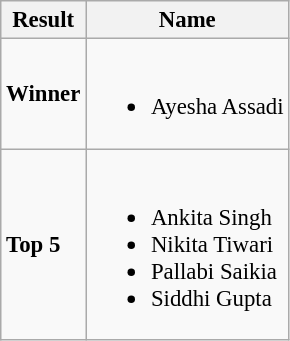<table class="wikitable sortable" style="font-size: 95%;">
<tr>
<th>Result</th>
<th>Name</th>
</tr>
<tr>
<td><strong>Winner</strong></td>
<td><br><ul><li>Ayesha Assadi</li></ul></td>
</tr>
<tr>
<td><strong>Top 5</strong></td>
<td><br><ul><li>Ankita Singh</li><li>Nikita Tiwari</li><li>Pallabi Saikia</li><li>Siddhi Gupta</li></ul></td>
</tr>
</table>
